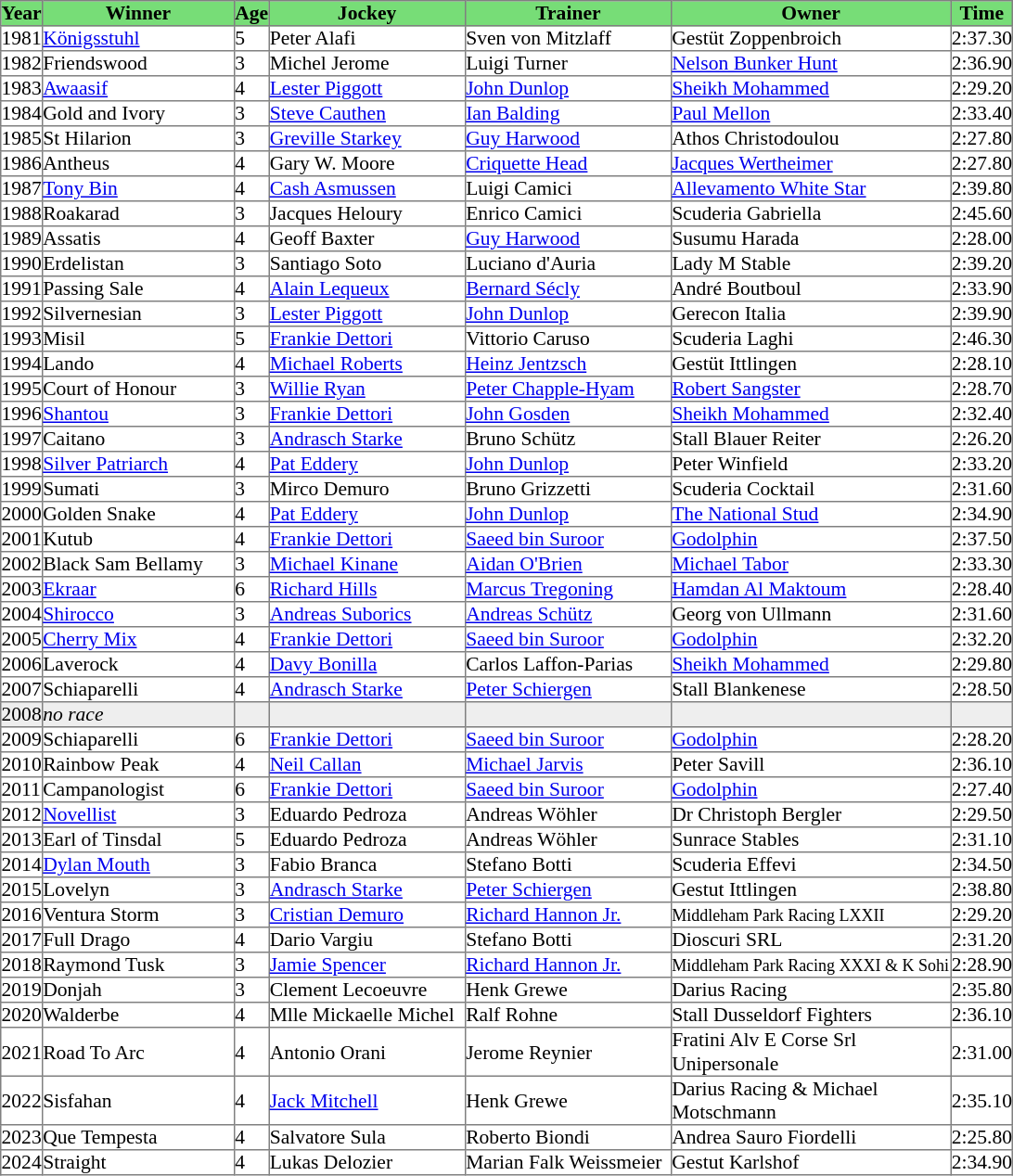<table class = "sortable" | border="1" cellpadding="0" style="border-collapse: collapse; font-size:90%">
<tr bgcolor="#77dd77" align="center">
<th>Year</th>
<th>Winner</th>
<th>Age</th>
<th>Jockey</th>
<th>Trainer</th>
<th>Owner</th>
<th>Time</th>
</tr>
<tr>
<td>1981</td>
<td width=137px><a href='#'>Königsstuhl</a></td>
<td>5</td>
<td width=140px>Peter Alafi</td>
<td width=147px>Sven von Mitzlaff</td>
<td width=200px>Gestüt Zoppenbroich</td>
<td>2:37.30</td>
</tr>
<tr>
<td>1982</td>
<td>Friendswood</td>
<td>3</td>
<td>Michel Jerome</td>
<td>Luigi Turner</td>
<td><a href='#'>Nelson Bunker Hunt</a></td>
<td>2:36.90</td>
</tr>
<tr>
<td>1983</td>
<td><a href='#'>Awaasif</a></td>
<td>4</td>
<td><a href='#'>Lester Piggott</a></td>
<td><a href='#'>John Dunlop</a></td>
<td><a href='#'>Sheikh Mohammed</a></td>
<td>2:29.20</td>
</tr>
<tr>
<td>1984</td>
<td>Gold and Ivory</td>
<td>3</td>
<td><a href='#'>Steve Cauthen</a></td>
<td><a href='#'>Ian Balding</a></td>
<td><a href='#'>Paul Mellon</a></td>
<td>2:33.40</td>
</tr>
<tr>
<td>1985</td>
<td>St Hilarion</td>
<td>3</td>
<td><a href='#'>Greville Starkey</a></td>
<td><a href='#'>Guy Harwood</a></td>
<td>Athos Christodoulou</td>
<td>2:27.80</td>
</tr>
<tr>
<td>1986</td>
<td>Antheus</td>
<td>4</td>
<td>Gary W. Moore</td>
<td><a href='#'>Criquette Head</a></td>
<td><a href='#'>Jacques Wertheimer</a></td>
<td>2:27.80</td>
</tr>
<tr>
<td>1987</td>
<td><a href='#'>Tony Bin</a></td>
<td>4</td>
<td><a href='#'>Cash Asmussen</a></td>
<td>Luigi Camici</td>
<td><a href='#'>Allevamento White Star</a></td>
<td>2:39.80</td>
</tr>
<tr>
<td>1988</td>
<td>Roakarad</td>
<td>3</td>
<td>Jacques Heloury</td>
<td>Enrico Camici</td>
<td>Scuderia Gabriella</td>
<td>2:45.60</td>
</tr>
<tr>
<td>1989</td>
<td>Assatis</td>
<td>4</td>
<td>Geoff Baxter</td>
<td><a href='#'>Guy Harwood</a></td>
<td>Susumu Harada</td>
<td>2:28.00</td>
</tr>
<tr>
<td>1990</td>
<td>Erdelistan</td>
<td>3</td>
<td>Santiago Soto</td>
<td>Luciano d'Auria</td>
<td>Lady M Stable</td>
<td>2:39.20</td>
</tr>
<tr>
<td>1991</td>
<td>Passing Sale</td>
<td>4</td>
<td><a href='#'>Alain Lequeux</a></td>
<td><a href='#'>Bernard Sécly</a></td>
<td>André Boutboul</td>
<td>2:33.90</td>
</tr>
<tr>
<td>1992</td>
<td>Silvernesian</td>
<td>3</td>
<td><a href='#'>Lester Piggott</a></td>
<td><a href='#'>John Dunlop</a></td>
<td>Gerecon Italia</td>
<td>2:39.90</td>
</tr>
<tr>
<td>1993</td>
<td>Misil</td>
<td>5</td>
<td><a href='#'>Frankie Dettori</a></td>
<td>Vittorio Caruso</td>
<td>Scuderia Laghi</td>
<td>2:46.30</td>
</tr>
<tr>
<td>1994</td>
<td>Lando</td>
<td>4</td>
<td><a href='#'>Michael Roberts</a></td>
<td><a href='#'>Heinz Jentzsch</a></td>
<td>Gestüt Ittlingen</td>
<td>2:28.10</td>
</tr>
<tr>
<td>1995</td>
<td>Court of Honour</td>
<td>3</td>
<td><a href='#'>Willie Ryan</a></td>
<td><a href='#'>Peter Chapple-Hyam</a></td>
<td><a href='#'>Robert Sangster</a></td>
<td>2:28.70</td>
</tr>
<tr>
<td>1996</td>
<td><a href='#'>Shantou</a></td>
<td>3</td>
<td><a href='#'>Frankie Dettori</a></td>
<td><a href='#'>John Gosden</a></td>
<td><a href='#'>Sheikh Mohammed</a></td>
<td>2:32.40</td>
</tr>
<tr>
<td>1997</td>
<td>Caitano</td>
<td>3</td>
<td><a href='#'>Andrasch Starke</a></td>
<td>Bruno Schütz</td>
<td>Stall Blauer Reiter</td>
<td>2:26.20</td>
</tr>
<tr>
<td>1998</td>
<td><a href='#'>Silver Patriarch</a></td>
<td>4</td>
<td><a href='#'>Pat Eddery</a></td>
<td><a href='#'>John Dunlop</a></td>
<td>Peter Winfield</td>
<td>2:33.20</td>
</tr>
<tr>
<td>1999</td>
<td>Sumati</td>
<td>3</td>
<td>Mirco Demuro</td>
<td>Bruno Grizzetti</td>
<td>Scuderia Cocktail</td>
<td>2:31.60</td>
</tr>
<tr>
<td>2000</td>
<td>Golden Snake</td>
<td>4</td>
<td><a href='#'>Pat Eddery</a></td>
<td><a href='#'>John Dunlop</a></td>
<td><a href='#'>The National Stud</a></td>
<td>2:34.90</td>
</tr>
<tr>
<td>2001</td>
<td>Kutub</td>
<td>4</td>
<td><a href='#'>Frankie Dettori</a></td>
<td><a href='#'>Saeed bin Suroor</a></td>
<td><a href='#'>Godolphin</a></td>
<td>2:37.50</td>
</tr>
<tr>
<td>2002</td>
<td>Black Sam Bellamy</td>
<td>3</td>
<td><a href='#'>Michael Kinane</a></td>
<td><a href='#'>Aidan O'Brien</a></td>
<td><a href='#'>Michael Tabor</a></td>
<td>2:33.30</td>
</tr>
<tr>
<td>2003</td>
<td><a href='#'>Ekraar</a></td>
<td>6</td>
<td><a href='#'>Richard Hills</a></td>
<td><a href='#'>Marcus Tregoning</a></td>
<td><a href='#'>Hamdan Al Maktoum</a></td>
<td>2:28.40</td>
</tr>
<tr>
<td>2004</td>
<td><a href='#'>Shirocco</a></td>
<td>3</td>
<td><a href='#'>Andreas Suborics</a></td>
<td><a href='#'>Andreas Schütz</a></td>
<td>Georg von Ullmann</td>
<td>2:31.60</td>
</tr>
<tr>
<td>2005</td>
<td><a href='#'>Cherry Mix</a></td>
<td>4</td>
<td><a href='#'>Frankie Dettori</a></td>
<td><a href='#'>Saeed bin Suroor</a></td>
<td><a href='#'>Godolphin</a></td>
<td>2:32.20</td>
</tr>
<tr>
<td>2006</td>
<td>Laverock</td>
<td>4</td>
<td><a href='#'>Davy Bonilla</a></td>
<td>Carlos Laffon-Parias</td>
<td><a href='#'>Sheikh Mohammed</a></td>
<td>2:29.80</td>
</tr>
<tr>
<td>2007</td>
<td>Schiaparelli</td>
<td>4</td>
<td><a href='#'>Andrasch Starke</a></td>
<td><a href='#'>Peter Schiergen</a></td>
<td>Stall Blankenese</td>
<td>2:28.50</td>
</tr>
<tr bgcolor="#eeeeee">
<td>2008</td>
<td><em>no race</em> </td>
<td></td>
<td></td>
<td></td>
<td></td>
<td></td>
</tr>
<tr>
<td>2009</td>
<td>Schiaparelli</td>
<td>6</td>
<td><a href='#'>Frankie Dettori</a></td>
<td><a href='#'>Saeed bin Suroor</a></td>
<td><a href='#'>Godolphin</a></td>
<td>2:28.20</td>
</tr>
<tr>
<td>2010</td>
<td>Rainbow Peak</td>
<td>4</td>
<td><a href='#'>Neil Callan</a></td>
<td><a href='#'>Michael Jarvis</a></td>
<td>Peter Savill</td>
<td>2:36.10</td>
</tr>
<tr>
<td>2011</td>
<td>Campanologist</td>
<td>6</td>
<td><a href='#'>Frankie Dettori</a></td>
<td><a href='#'>Saeed bin Suroor</a></td>
<td><a href='#'>Godolphin</a></td>
<td>2:27.40</td>
</tr>
<tr>
<td>2012</td>
<td><a href='#'>Novellist</a></td>
<td>3</td>
<td>Eduardo Pedroza</td>
<td>Andreas Wöhler</td>
<td>Dr Christoph Bergler</td>
<td>2:29.50</td>
</tr>
<tr>
<td>2013</td>
<td>Earl of Tinsdal</td>
<td>5</td>
<td>Eduardo Pedroza</td>
<td>Andreas Wöhler</td>
<td>Sunrace Stables</td>
<td>2:31.10</td>
</tr>
<tr>
<td>2014</td>
<td><a href='#'>Dylan Mouth</a></td>
<td>3</td>
<td>Fabio Branca</td>
<td>Stefano Botti</td>
<td>Scuderia Effevi</td>
<td>2:34.50</td>
</tr>
<tr>
<td>2015</td>
<td>Lovelyn</td>
<td>3</td>
<td><a href='#'>Andrasch Starke</a></td>
<td><a href='#'>Peter Schiergen</a></td>
<td>Gestut Ittlingen</td>
<td>2:38.80</td>
</tr>
<tr>
<td>2016</td>
<td>Ventura Storm</td>
<td>3</td>
<td><a href='#'>Cristian Demuro</a></td>
<td><a href='#'>Richard Hannon Jr.</a></td>
<td><small>Middleham Park Racing LXXII</small></td>
<td>2:29.20</td>
</tr>
<tr>
<td>2017</td>
<td>Full Drago</td>
<td>4</td>
<td>Dario Vargiu</td>
<td>Stefano Botti</td>
<td>Dioscuri SRL</td>
<td>2:31.20</td>
</tr>
<tr>
<td>2018</td>
<td>Raymond Tusk</td>
<td>3</td>
<td><a href='#'>Jamie Spencer</a></td>
<td><a href='#'>Richard Hannon Jr.</a></td>
<td><small>Middleham Park Racing XXXI & K Sohi</small></td>
<td>2:28.90</td>
</tr>
<tr>
<td>2019</td>
<td>Donjah</td>
<td>3</td>
<td>Clement Lecoeuvre</td>
<td>Henk Grewe</td>
<td>Darius Racing</td>
<td>2:35.80</td>
</tr>
<tr>
<td>2020</td>
<td>Walderbe</td>
<td>4</td>
<td>Mlle Mickaelle Michel</td>
<td>Ralf Rohne</td>
<td>Stall Dusseldorf Fighters</td>
<td>2:36.10</td>
</tr>
<tr>
<td>2021</td>
<td>Road To Arc</td>
<td>4</td>
<td>Antonio Orani</td>
<td>Jerome Reynier</td>
<td>Fratini Alv E Corse Srl Unipersonale</td>
<td>2:31.00</td>
</tr>
<tr>
<td>2022</td>
<td>Sisfahan</td>
<td>4</td>
<td><a href='#'>Jack Mitchell</a></td>
<td>Henk Grewe</td>
<td>Darius Racing & Michael Motschmann</td>
<td>2:35.10</td>
</tr>
<tr>
<td>2023</td>
<td>Que Tempesta</td>
<td>4</td>
<td>Salvatore Sula</td>
<td>Roberto Biondi</td>
<td>Andrea Sauro Fiordelli</td>
<td>2:25.80</td>
</tr>
<tr>
<td>2024</td>
<td>Straight</td>
<td>4</td>
<td>Lukas Delozier</td>
<td>Marian Falk Weissmeier</td>
<td>Gestut Karlshof</td>
<td>2:34.90</td>
</tr>
</table>
